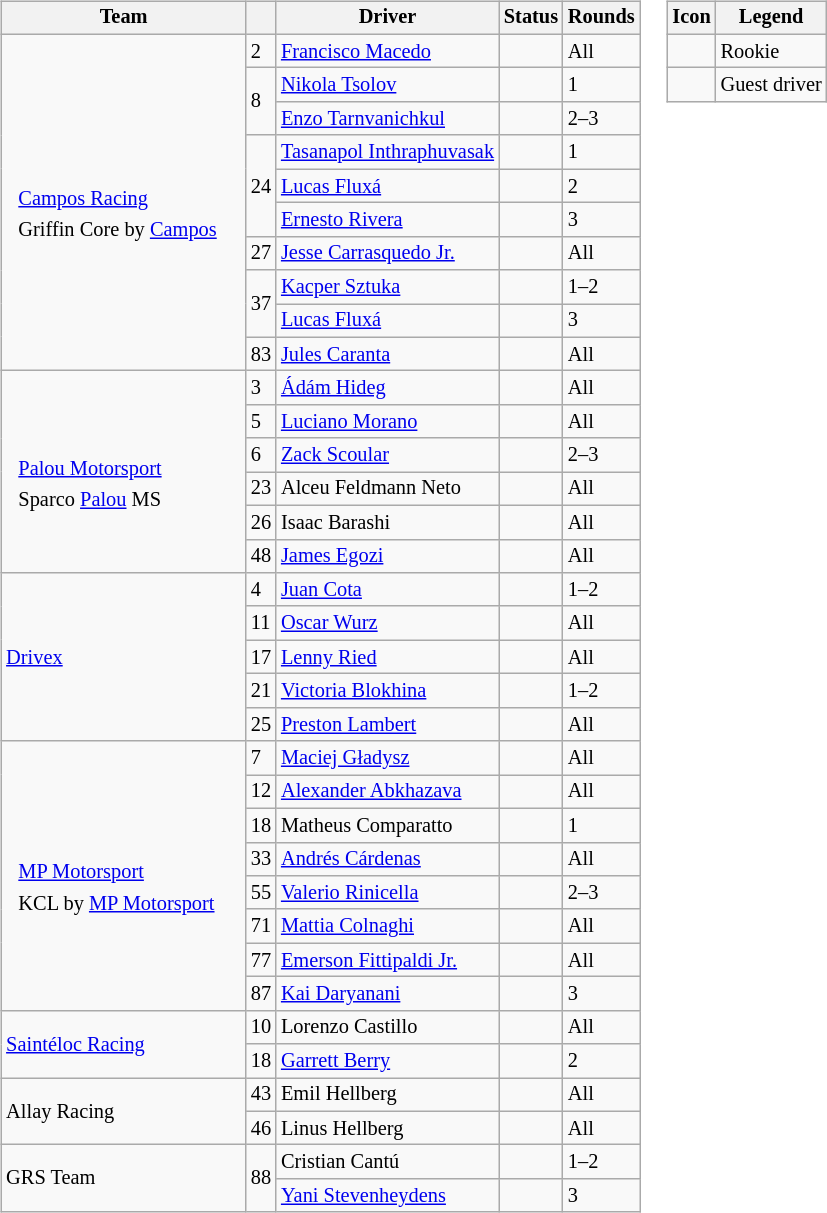<table>
<tr>
<td><br><table class="wikitable" style="font-size: 85%;">
<tr>
<th>Team</th>
<th></th>
<th>Driver</th>
<th>Status</th>
<th>Rounds</th>
</tr>
<tr>
<td rowspan="10" nowrap=""><br><table class="wikitable" style="float: left; border-style: none;">
<tr>
<td rowspan=2 style="border-style: none"></td>
<td style="border-style: none"><a href='#'>Campos Racing</a></td>
</tr>
<tr>
<td style="border-style: none">Griffin Core by <a href='#'>Campos</a></td>
</tr>
</table>
</td>
<td>2</td>
<td> <a href='#'>Francisco Macedo</a></td>
<td align="center"></td>
<td>All</td>
</tr>
<tr>
<td rowspan="2">8</td>
<td> <a href='#'>Nikola Tsolov</a></td>
<td></td>
<td>1</td>
</tr>
<tr>
<td> <a href='#'>Enzo Tarnvanichkul</a></td>
<td align="center"></td>
<td>2–3</td>
</tr>
<tr>
<td rowspan="3">24</td>
<td nowrap=""> <a href='#'>Tasanapol Inthraphuvasak</a></td>
<td></td>
<td>1</td>
</tr>
<tr>
<td> <a href='#'>Lucas Fluxá</a></td>
<td align="center"></td>
<td>2</td>
</tr>
<tr>
<td> <a href='#'>Ernesto Rivera</a></td>
<td align="center"> </td>
<td>3</td>
</tr>
<tr>
<td>27</td>
<td> <a href='#'>Jesse Carrasquedo Jr.</a></td>
<td></td>
<td>All</td>
</tr>
<tr>
<td rowspan="2">37</td>
<td> <a href='#'>Kacper Sztuka</a></td>
<td></td>
<td>1–2</td>
</tr>
<tr>
<td> <a href='#'>Lucas Fluxá</a></td>
<td align="center"></td>
<td>3</td>
</tr>
<tr>
<td>83</td>
<td> <a href='#'>Jules Caranta</a></td>
<td align="center"></td>
<td>All</td>
</tr>
<tr>
<td rowspan="6"><br><table class="wikitable" style="float: left; border-style: none;">
<tr>
<td rowspan="2" style="border-style: none"></td>
<td style="border-style: none"><a href='#'>Palou Motorsport</a></td>
</tr>
<tr>
<td style="border-style: none">Sparco <a href='#'>Palou</a> MS</td>
</tr>
</table>
</td>
<td>3</td>
<td> <a href='#'>Ádám Hideg</a></td>
<td align="center"></td>
<td>All</td>
</tr>
<tr>
<td>5</td>
<td> <a href='#'>Luciano Morano</a></td>
<td></td>
<td>All</td>
</tr>
<tr>
<td>6</td>
<td> <a href='#'>Zack Scoular</a></td>
<td></td>
<td>2–3</td>
</tr>
<tr>
<td>23</td>
<td> Alceu Feldmann Neto</td>
<td align="center"></td>
<td>All</td>
</tr>
<tr>
<td>26</td>
<td> Isaac Barashi</td>
<td></td>
<td>All</td>
</tr>
<tr>
<td>48</td>
<td> <a href='#'>James Egozi</a></td>
<td align="center"></td>
<td>All</td>
</tr>
<tr>
<td rowspan="5"> <a href='#'>Drivex</a></td>
<td>4</td>
<td> <a href='#'>Juan Cota</a></td>
<td align="center"></td>
<td>1–2</td>
</tr>
<tr>
<td>11</td>
<td> <a href='#'>Oscar Wurz</a></td>
<td align="center"></td>
<td>All</td>
</tr>
<tr>
<td>17</td>
<td> <a href='#'>Lenny Ried</a></td>
<td align="center"></td>
<td>All</td>
</tr>
<tr>
<td>21</td>
<td> <a href='#'>Victoria Blokhina</a></td>
<td></td>
<td>1–2</td>
</tr>
<tr>
<td>25</td>
<td> <a href='#'>Preston Lambert</a></td>
<td align="center"></td>
<td>All</td>
</tr>
<tr>
<td rowspan="8" nowrap=""><br><table class="wikitable" style="float: left; border-style: none;">
<tr>
<td rowspan="2" style="border-style: none"></td>
<td style="border-style: none"><a href='#'>MP Motorsport</a></td>
</tr>
<tr>
<td style="border-style: none">KCL by <a href='#'>MP Motorsport</a></td>
</tr>
</table>
</td>
<td>7</td>
<td> <a href='#'>Maciej Gładysz</a></td>
<td align="center"></td>
<td>All</td>
</tr>
<tr>
<td>12</td>
<td> <a href='#'>Alexander Abkhazava</a></td>
<td></td>
<td>All</td>
</tr>
<tr>
<td>18</td>
<td> Matheus Comparatto</td>
<td align="center"></td>
<td>1</td>
</tr>
<tr>
<td>33</td>
<td> <a href='#'>Andrés Cárdenas</a></td>
<td align="center"></td>
<td>All</td>
</tr>
<tr>
<td>55</td>
<td> <a href='#'>Valerio Rinicella</a></td>
<td></td>
<td>2–3</td>
</tr>
<tr>
<td>71</td>
<td> <a href='#'>Mattia Colnaghi</a></td>
<td align="center"></td>
<td>All</td>
</tr>
<tr>
<td>77</td>
<td> <a href='#'>Emerson Fittipaldi Jr.</a></td>
<td></td>
<td>All</td>
</tr>
<tr>
<td>87</td>
<td> <a href='#'>Kai Daryanani</a></td>
<td align="center"></td>
<td>3</td>
</tr>
<tr>
<td rowspan="2"> <a href='#'>Saintéloc Racing</a></td>
<td>10</td>
<td> Lorenzo Castillo</td>
<td align="center"></td>
<td>All</td>
</tr>
<tr>
<td>18</td>
<td> <a href='#'>Garrett Berry</a></td>
<td></td>
<td>2</td>
</tr>
<tr>
<td rowspan="2"> Allay Racing</td>
<td>43</td>
<td> Emil Hellberg</td>
<td align="center"></td>
<td>All</td>
</tr>
<tr>
<td>46</td>
<td> Linus Hellberg</td>
<td align="center"></td>
<td>All</td>
</tr>
<tr>
<td rowspan="2"> GRS Team</td>
<td rowspan=2>88</td>
<td> Cristian Cantú</td>
<td align="center"></td>
<td>1–2</td>
</tr>
<tr>
<td> <a href='#'>Yani Stevenheydens</a></td>
<td align="center"></td>
<td>3</td>
</tr>
</table>
</td>
<td valign="top"><br><table class="wikitable" style="font-size: 85%;" valign="top">
<tr>
<th>Icon</th>
<th>Legend</th>
</tr>
<tr>
<td align="center"></td>
<td>Rookie</td>
</tr>
<tr>
<td align="center"></td>
<td>Guest driver</td>
</tr>
</table>
</td>
</tr>
</table>
